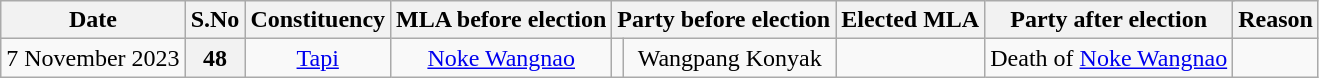<table class="wikitable sortable" style="text-align:center;">
<tr>
<th>Date</th>
<th>S.No</th>
<th>Constituency</th>
<th>MLA before election</th>
<th colspan="2">Party before election</th>
<th>Elected MLA</th>
<th colspan="2">Party after election</th>
<th>Reason</th>
</tr>
<tr>
<td>7 November 2023</td>
<th>48</th>
<td><a href='#'>Tapi</a></td>
<td><a href='#'>Noke Wangnao</a></td>
<td></td>
<td>Wangpang Konyak</td>
<td></td>
<td>Death of <a href='#'>Noke Wangnao</a></td>
</tr>
</table>
